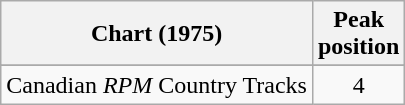<table class="wikitable sortable">
<tr>
<th align="left">Chart (1975)</th>
<th align="center">Peak<br>position</th>
</tr>
<tr>
</tr>
<tr>
<td align="left">Canadian <em>RPM</em> Country Tracks</td>
<td align="center">4</td>
</tr>
</table>
